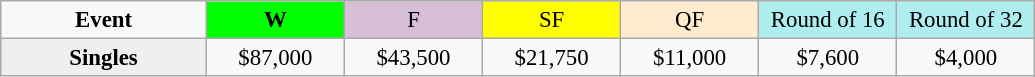<table class=wikitable style=font-size:95%;text-align:center>
<tr>
<td style="width:130px"><strong>Event</strong></td>
<td style="width:85px; background:lime"><strong>W</strong></td>
<td style="width:85px; background:thistle">F</td>
<td style="width:85px; background:#ffff00">SF</td>
<td style="width:85px; background:#ffebcd">QF</td>
<td style="width:85px; background:#afeeee">Round of 16</td>
<td style="width:85px; background:#afeeee">Round of 32</td>
</tr>
<tr>
<th style=background:#efefef>Singles</th>
<td>$87,000</td>
<td>$43,500</td>
<td>$21,750</td>
<td>$11,000</td>
<td>$7,600</td>
<td>$4,000</td>
</tr>
</table>
